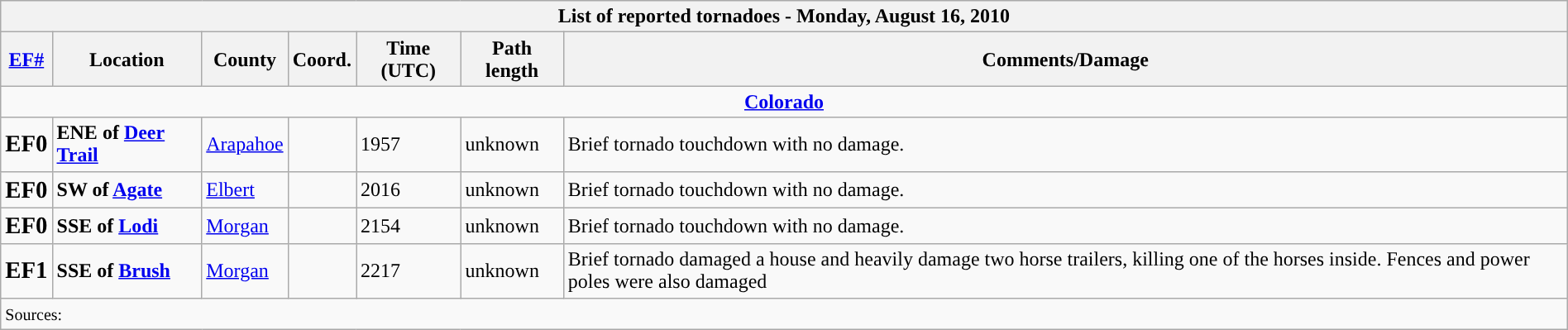<table class="wikitable collapsible" width="100%">
<tr>
<th colspan="7">List of reported tornadoes - Monday, August 16, 2010</th>
</tr>
<tr>
<th><a href='#'>EF#</a></th>
<th>Location</th>
<th>County</th>
<th>Coord.</th>
<th>Time (UTC)</th>
<th>Path length</th>
<th>Comments/Damage</th>
</tr>
<tr>
<td colspan="7" align=center><strong><a href='#'>Colorado</a></strong></td>
</tr>
<tr>
<td><big><strong>EF0</strong></big></td>
<td><strong>ENE of <a href='#'>Deer Trail</a></strong></td>
<td><a href='#'>Arapahoe</a></td>
<td></td>
<td>1957</td>
<td>unknown</td>
<td>Brief tornado touchdown with no damage.</td>
</tr>
<tr>
<td><big><strong>EF0</strong></big></td>
<td><strong>SW of <a href='#'>Agate</a></strong></td>
<td><a href='#'>Elbert</a></td>
<td></td>
<td>2016</td>
<td>unknown</td>
<td>Brief tornado touchdown with no damage.</td>
</tr>
<tr>
<td><big><strong>EF0</strong></big></td>
<td><strong>SSE of <a href='#'>Lodi</a></strong></td>
<td><a href='#'>Morgan</a></td>
<td></td>
<td>2154</td>
<td>unknown</td>
<td>Brief tornado touchdown with no damage.</td>
</tr>
<tr>
<td><big><strong>EF1</strong></big></td>
<td><strong>SSE of <a href='#'>Brush</a></strong></td>
<td><a href='#'>Morgan</a></td>
<td></td>
<td>2217</td>
<td>unknown</td>
<td>Brief tornado damaged a house and heavily damage two horse trailers, killing one of the horses inside. Fences and power poles were also damaged</td>
</tr>
<tr>
<td colspan="7"><small>Sources:<br></small></td>
</tr>
</table>
